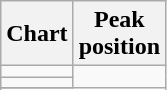<table class="wikitable">
<tr>
<th>Chart</th>
<th>Peak<br> position<br></th>
</tr>
<tr>
<td></td>
</tr>
<tr>
<td></td>
</tr>
<tr>
</tr>
<tr>
</tr>
<tr>
</tr>
</table>
